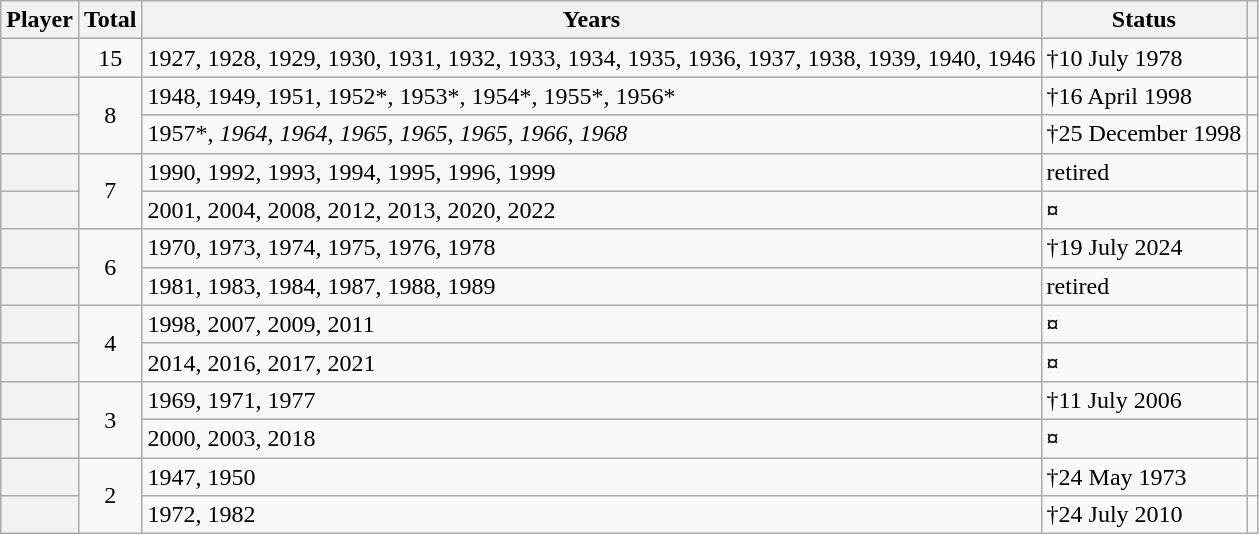<table class="wikitable plainrowheaders sortable">
<tr>
<th scope="col">Player</th>
<th scope="col">Total</th>
<th scope="col">Years</th>
<th scope="col">Status</th>
<th scope="col" class=unsortable></th>
</tr>
<tr>
<th scope="row" data-sort-value="Davis, Joe"></th>
<td align="center">15</td>
<td>1927, 1928, 1929, 1930, 1931, 1932, 1933, 1934, 1935, 1936, 1937, 1938, 1939, 1940, 1946</td>
<td data-sort-value=1978-07>†10 July 1978</td>
<td></td>
</tr>
<tr>
<th scope="row" data-sort-value="Davis, Fred"></th>
<td rowspan="2" align="center">8</td>
<td>1948, 1949, 1951, 1952*, 1953*, 1954*, 1955*, 1956*</td>
<td data-sort-value=1998-04>†16 April 1998</td>
<td></td>
</tr>
<tr>
<th scope="row" data-sort-value="Pulman, John"></th>
<td>1957*, <em>1964</em>, <em>1964</em>, <em>1965</em>, <em>1965</em>, <em>1965</em>, <em>1966</em>, <em>1968</em></td>
<td data-sort-value=1998-12>†25 December 1998</td>
<td></td>
</tr>
<tr>
<th scope="row" data-sort-value="Hendry, Stephen"></th>
<td rowspan="2" align="center">7</td>
<td>1990, 1992, 1993, 1994, 1995, 1996, 1999</td>
<td>retired</td>
<td></td>
</tr>
<tr>
<th scope="row" data-sort-value="O'Sullivan, Ronnie"></th>
<td>2001, 2004, 2008, 2012, 2013, 2020, 2022</td>
<td><strong>¤</strong></td>
<td></td>
</tr>
<tr>
<th scope="row" data-sort-value="Reardon, Ray"></th>
<td rowspan="2" align="center">6</td>
<td>1970, 1973, 1974, 1975, 1976, 1978</td>
<td data-sort-value=2024-07>†19 July 2024</td>
<td></td>
</tr>
<tr>
<th scope="row" data-sort-value="Davis, Steve"></th>
<td>1981, 1983, 1984, 1987, 1988, 1989</td>
<td>retired</td>
<td></td>
</tr>
<tr>
<th scope="row" data-sort-value="Higgins, John"></th>
<td rowspan="2" align="center">4</td>
<td>1998, 2007, 2009, 2011</td>
<td><strong>¤</strong></td>
<td></td>
</tr>
<tr>
<th scope="row" data-sort-value="Selby, Mark"></th>
<td>2014, 2016, 2017, 2021</td>
<td><strong>¤</strong></td>
<td></td>
</tr>
<tr>
<th scope="row" data-sort-value="Spencer, John"></th>
<td rowspan="2" align="center">3</td>
<td>1969, 1971, 1977</td>
<td data-sort-value=2006-07>†11 July 2006</td>
<td></td>
</tr>
<tr>
<th scope="row" data-sort-value="Williams, Mark"></th>
<td>2000, 2003, 2018</td>
<td><strong>¤</strong></td>
<td></td>
</tr>
<tr>
<th scope="row" data-sort-value="Donaldson, Walter"></th>
<td rowspan="2" align="center">2</td>
<td>1947, 1950</td>
<td data-sort-value=1973-05>†24 May 1973</td>
<td></td>
</tr>
<tr>
<th scope="row" data-sort-value="Higgins, Alex"></th>
<td>1972, 1982</td>
<td data-sort-value=2010-07>†24 July 2010</td>
<td></td>
</tr>
</table>
